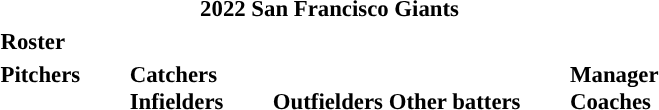<table class="toccolours" style="font-size: 95%;">
<tr>
<th colspan="10">2022 San Francisco Giants</th>
</tr>
<tr>
<td colspan="10"><strong>Roster</strong></td>
</tr>
<tr>
<td valign="top"><strong>Pitchers</strong><br>



























</td>
<td style="width:25px;"></td>
<td valign="top"><strong>Catchers</strong><br>




<strong>Infielders</strong>















</td>
<td style="width:25px;"></td>
<td valign="top"><br><strong>Outfielders</strong>















<strong>Other batters</strong>
</td>
<td style="width:25px;"></td>
<td valign="top"><strong>Manager</strong><br> 
<strong>Coaches</strong>
 
 
 
 
 
 
 
 
 
 
 
 
 
 
 
 </td>
</tr>
</table>
